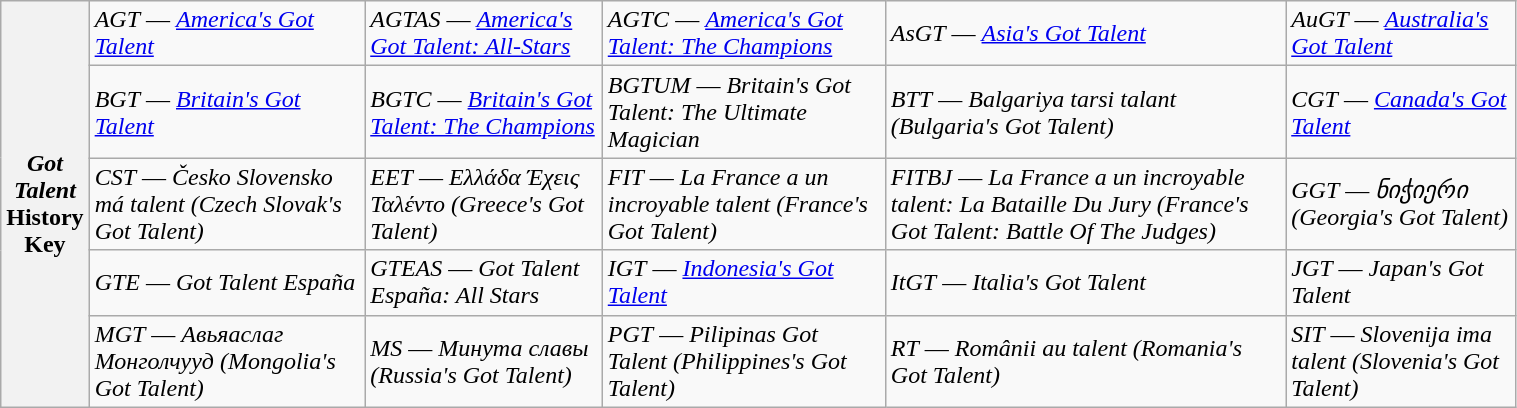<table class="wikitable" style="width:80%;">
<tr>
<th rowspan="5" style="width:5%;"><em>Got Talent</em> History Key</th>
<td><em>AGT</em> — <em><a href='#'>America's Got Talent</a></em></td>
<td><em>AGTAS</em> — <em><a href='#'>America's Got Talent: All-Stars</a></em></td>
<td><em>AGTC</em> — <em><a href='#'>America's Got Talent: The Champions</a></em></td>
<td><em>AsGT</em> — <em><a href='#'>Asia's Got Talent</a></em></td>
<td><em>AuGT</em> — <em><a href='#'>Australia's Got Talent</a></em></td>
</tr>
<tr>
<td><em>BGT</em> — <em><a href='#'>Britain's Got Talent</a></em></td>
<td><em>BGTC</em> — <em><a href='#'>Britain's Got Talent: The Champions</a></em></td>
<td><em>BGTUM</em> — <em>Britain's Got Talent: The Ultimate Magician</em></td>
<td><em>BTT</em> — <em>Balgariya tarsi talant (Bulgaria's Got Talent)</em></td>
<td><em>CGT</em> — <em><a href='#'>Canada's Got Talent</a></em></td>
</tr>
<tr>
<td><em>CST</em> — <em>Česko Slovensko má talent (Czech Slovak's Got Talent)</em></td>
<td><em>EET</em> — <em>Ελλάδα Έχεις Ταλέντο (Greece's Got Talent)</em></td>
<td><em>FIT</em> — <em>La France a un incroyable talent (France's Got Talent)</em></td>
<td><em>FITBJ</em> — <em>La France a un incroyable talent: La Bataille Du Jury (France's Got Talent: Battle Of The Judges)</em></td>
<td><em>GGT</em> — <em>ნიჭიერი (Georgia's Got Talent)</em></td>
</tr>
<tr>
<td><em>GTE</em> — <em>Got Talent España</em></td>
<td><em>GTEAS</em> — <em>Got Talent España: All Stars</em></td>
<td><em>IGT</em> — <em><a href='#'>Indonesia's Got Talent</a></em></td>
<td><em>ItGT</em> — <em>Italia's Got Talent</em></td>
<td><em>JGT</em> — <em>Japan's Got Talent</em></td>
</tr>
<tr>
<td><em>MGT</em> — <em>Авьяаслаг Монголчууд (Mongolia's Got Talent)</em></td>
<td><em>MS</em> — <em>Минута славы (Russia's Got Talent)</em></td>
<td><em>PGT</em> — <em>Pilipinas Got Talent (Philippines's Got Talent)</em></td>
<td><em>RT</em> — <em>Românii au talent (Romania's Got Talent)</em></td>
<td><em>SIT</em> — <em>Slovenija ima talent (Slovenia's Got Talent)</em></td>
</tr>
</table>
